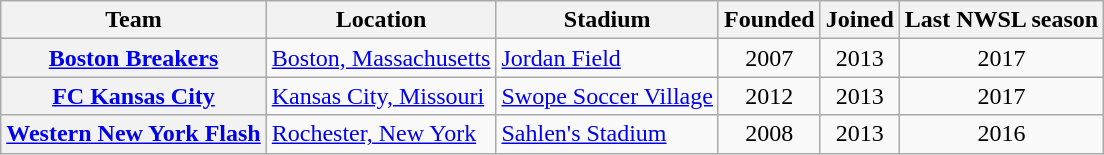<table class="wikitable sortable plainrowheaders">
<tr>
<th scope="col">Team</th>
<th scope="col">Location</th>
<th scope="col">Stadium</th>
<th scope="col">Founded</th>
<th scope="col">Joined</th>
<th scope="col">Last NWSL season</th>
</tr>
<tr>
<th scope="row"><a href='#'>Boston Breakers</a></th>
<td><a href='#'>Boston, Massachusetts</a></td>
<td><a href='#'>Jordan Field</a></td>
<td align="center">2007</td>
<td align="center">2013</td>
<td align="center">2017</td>
</tr>
<tr>
<th scope="row"><a href='#'>FC Kansas City</a></th>
<td><a href='#'>Kansas City, Missouri</a></td>
<td><a href='#'>Swope Soccer Village</a></td>
<td align="center">2012</td>
<td align="center">2013</td>
<td align="center">2017</td>
</tr>
<tr>
<th scope="row"><a href='#'>Western New York Flash</a></th>
<td><a href='#'>Rochester, New York</a></td>
<td><a href='#'>Sahlen's Stadium</a></td>
<td align="center">2008</td>
<td align="center">2013</td>
<td align="center">2016</td>
</tr>
</table>
